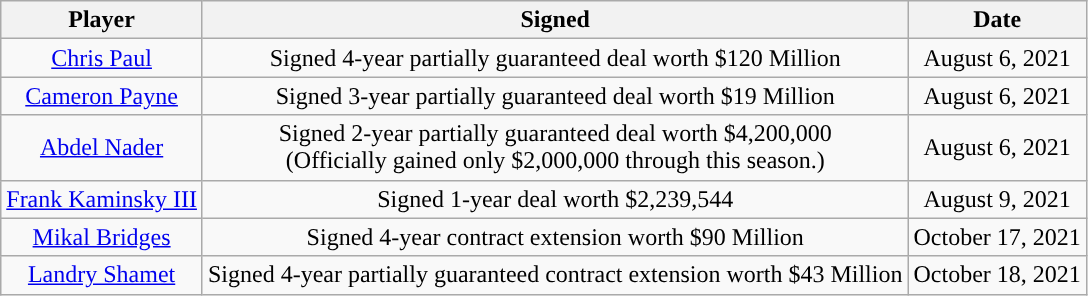<table class="wikitable sortable sortable">
<tr>
<th>Player</th>
<th>Signed</th>
<th>Date</th>
</tr>
<tr style="text-align: center">
<td><a href='#'>Chris Paul</a></td>
<td>Signed 4-year partially guaranteed deal worth $120 Million</td>
<td>August 6, 2021</td>
</tr>
<tr style="text-align: center">
<td><a href='#'>Cameron Payne</a></td>
<td>Signed 3-year partially guaranteed deal worth $19 Million</td>
<td>August 6, 2021</td>
</tr>
<tr style="text-align: center">
<td><a href='#'>Abdel Nader</a></td>
<td>Signed 2-year partially guaranteed deal worth $4,200,000<br>(Officially gained only $2,000,000 through this season.)</td>
<td>August 6, 2021</td>
</tr>
<tr style="text-align: center">
<td><a href='#'>Frank Kaminsky III</a></td>
<td>Signed 1-year deal worth $2,239,544</td>
<td>August 9, 2021</td>
</tr>
<tr style="text-align: center">
<td><a href='#'>Mikal Bridges</a></td>
<td>Signed 4-year contract extension worth $90 Million</td>
<td>October 17, 2021</td>
</tr>
<tr style="text-align: center">
<td><a href='#'>Landry Shamet</a></td>
<td>Signed 4-year partially guaranteed contract extension worth $43 Million</td>
<td>October 18, 2021<br></td>
</tr>
</table>
